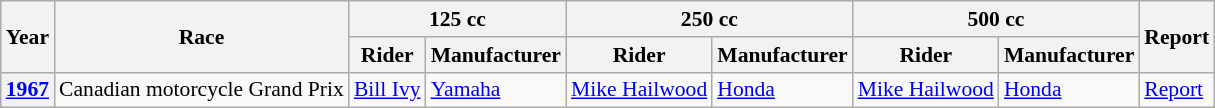<table class="wikitable" style="font-size: 90%;">
<tr>
<th rowspan=2>Year</th>
<th rowspan=2>Race</th>
<th colspan=2>125 cc</th>
<th colspan=2>250 cc</th>
<th colspan=2>500 cc</th>
<th rowspan=2>Report</th>
</tr>
<tr>
<th>Rider</th>
<th>Manufacturer</th>
<th>Rider</th>
<th>Manufacturer</th>
<th>Rider</th>
<th>Manufacturer</th>
</tr>
<tr>
<th><a href='#'>1967</a></th>
<td>Canadian motorcycle Grand Prix</td>
<td> <a href='#'>Bill Ivy</a></td>
<td><a href='#'>Yamaha</a></td>
<td> <a href='#'>Mike Hailwood</a></td>
<td><a href='#'>Honda</a></td>
<td> <a href='#'>Mike Hailwood</a></td>
<td><a href='#'>Honda</a></td>
<td><a href='#'>Report</a></td>
</tr>
</table>
